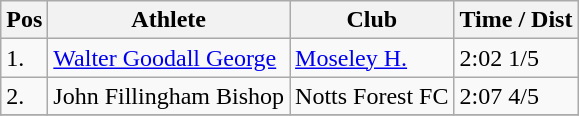<table class="wikitable">
<tr>
<th>Pos</th>
<th>Athlete</th>
<th>Club</th>
<th>Time / Dist</th>
</tr>
<tr>
<td>1.</td>
<td><a href='#'>Walter Goodall George</a></td>
<td><a href='#'>Moseley H.</a></td>
<td>2:02 1/5</td>
</tr>
<tr>
<td>2.</td>
<td>John Fillingham Bishop</td>
<td>Notts Forest FC</td>
<td>2:07 4/5</td>
</tr>
<tr>
</tr>
</table>
